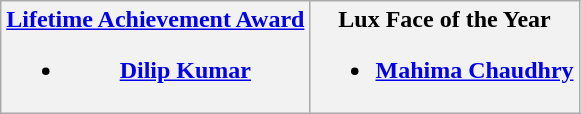<table class="wikitable">
<tr>
<th><a href='#'>Lifetime Achievement Award</a><br><ul><li><a href='#'>Dilip Kumar</a></li></ul></th>
<th>Lux Face of the Year<br><ul><li><a href='#'>Mahima Chaudhry</a></li></ul></th>
</tr>
</table>
